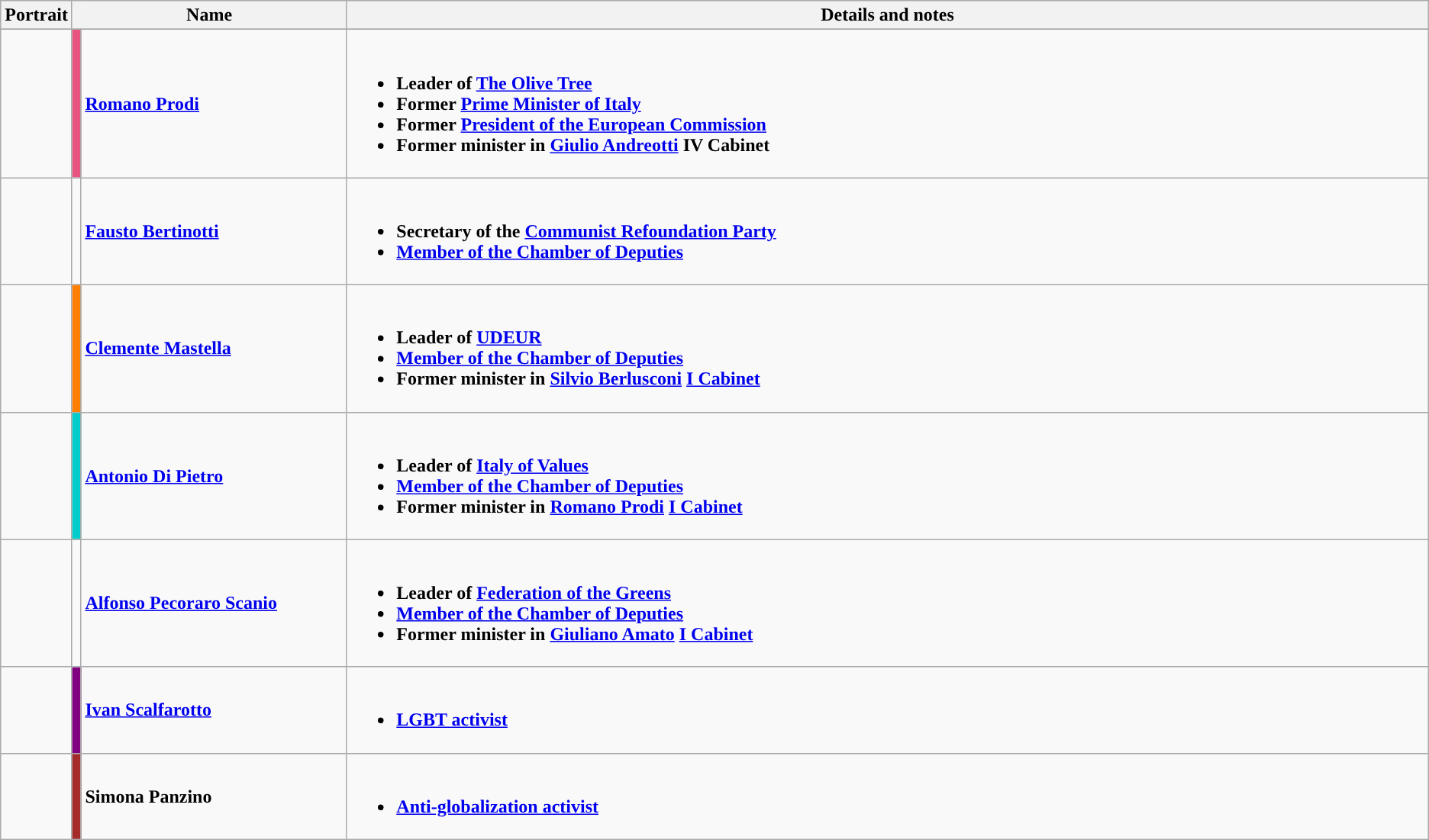<table class="wikitable">
<tr>
<th>Portrait</th>
<th colspan=2 width =20%>Name</th>
<th>Details and notes</th>
</tr>
<tr>
</tr>
<tr>
<td></td>
<td style="background:#E75480;"></td>
<td><strong><a href='#'>Romano Prodi</a></strong></td>
<td width = 80%><br><ul><li><strong>Leader of <a href='#'>The Olive Tree</a></strong></li><li><strong>Former <a href='#'>Prime Minister of Italy</a></strong></li><li><strong>Former <a href='#'>President of the European Commission</a></strong></li><li><strong>Former minister in <a href='#'>Giulio Andreotti</a> IV Cabinet</strong></li></ul></td>
</tr>
<tr>
<td></td>
<td style="color:inherit;background:"></td>
<td width=225><strong><a href='#'>Fausto Bertinotti</a></strong></td>
<td width=80%><br><ul><li><strong>Secretary of the <a href='#'>Communist Refoundation Party</a></strong></li><li><strong><a href='#'>Member of the Chamber of Deputies</a></strong></li></ul></td>
</tr>
<tr>
<td></td>
<td style="background:#FF7F00;"></td>
<td width=225><strong><a href='#'>Clemente Mastella</a></strong></td>
<td width=80%><br><ul><li><strong>Leader of <a href='#'>UDEUR</a></strong></li><li><strong><a href='#'>Member of the Chamber of Deputies</a></strong></li><li><strong>Former minister in <a href='#'>Silvio Berlusconi</a> <a href='#'>I Cabinet</a></strong></li></ul></td>
</tr>
<tr>
<td></td>
<td style="background:#00CCCC;"></td>
<td width=225><strong><a href='#'>Antonio Di Pietro</a></strong></td>
<td width=80%><br><ul><li><strong>Leader of <a href='#'>Italy of Values</a></strong></li><li><strong><a href='#'>Member of the Chamber of Deputies</a></strong></li><li><strong>Former minister in <a href='#'>Romano Prodi</a> <a href='#'>I Cabinet</a></strong></li></ul></td>
</tr>
<tr>
<td></td>
<td style="color:inherit;background:"></td>
<td width=225><strong><a href='#'>Alfonso Pecoraro Scanio</a></strong></td>
<td width=80%><br><ul><li><strong>Leader of <a href='#'>Federation of the Greens</a></strong></li><li><strong><a href='#'>Member of the Chamber of Deputies</a></strong></li><li><strong>Former minister in <a href='#'>Giuliano Amato</a> <a href='#'>I Cabinet</a></strong></li></ul></td>
</tr>
<tr>
<td></td>
<td style="background:purple;"></td>
<td width=225><strong><a href='#'>Ivan Scalfarotto</a></strong></td>
<td width=80%><br><ul><li><strong><a href='#'>LGBT activist</a></strong></li></ul></td>
</tr>
<tr>
<td></td>
<td style="background:brown;"></td>
<td width=225><strong>Simona Panzino</strong></td>
<td width=80%><br><ul><li><strong><a href='#'>Anti-globalization activist</a></strong></li></ul></td>
</tr>
</table>
